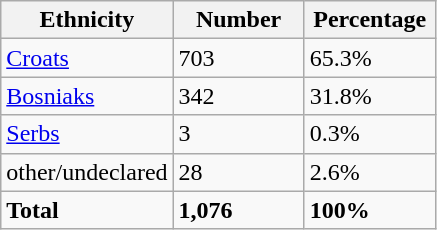<table class="wikitable">
<tr>
<th width="100px">Ethnicity</th>
<th width="80px">Number</th>
<th width="80px">Percentage</th>
</tr>
<tr>
<td><a href='#'>Croats</a></td>
<td>703</td>
<td>65.3%</td>
</tr>
<tr>
<td><a href='#'>Bosniaks</a></td>
<td>342</td>
<td>31.8%</td>
</tr>
<tr>
<td><a href='#'>Serbs</a></td>
<td>3</td>
<td>0.3%</td>
</tr>
<tr>
<td>other/undeclared</td>
<td>28</td>
<td>2.6%</td>
</tr>
<tr>
<td><strong>Total</strong></td>
<td><strong>1,076</strong></td>
<td><strong>100%</strong></td>
</tr>
</table>
